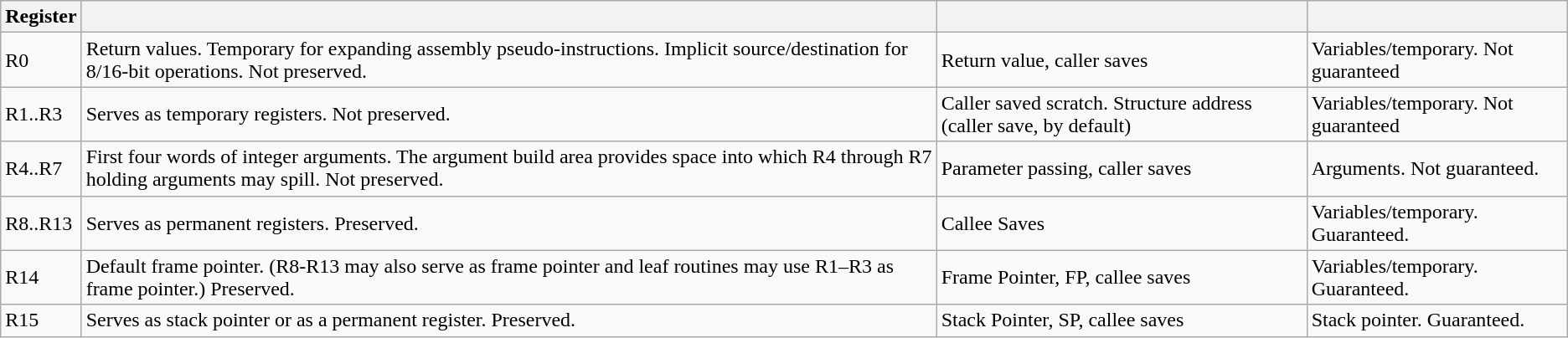<table class="wikitable">
<tr>
<th>Register</th>
<th></th>
<th></th>
<th></th>
</tr>
<tr>
<td>R0</td>
<td>Return values. Temporary for expanding assembly pseudo-instructions. Implicit source/destination for 8/16-bit operations. Not preserved.</td>
<td>Return value, caller saves</td>
<td>Variables/temporary. Not guaranteed</td>
</tr>
<tr>
<td>R1..R3</td>
<td>Serves as temporary registers. Not preserved.</td>
<td>Caller saved scratch. Structure address (caller save, by default)</td>
<td>Variables/temporary. Not guaranteed</td>
</tr>
<tr>
<td>R4..R7</td>
<td>First four words of integer arguments. The argument build area provides space into which R4 through R7 holding arguments may spill. Not preserved.</td>
<td>Parameter passing, caller saves</td>
<td>Arguments. Not guaranteed.</td>
</tr>
<tr>
<td>R8..R13</td>
<td>Serves as permanent registers. Preserved.</td>
<td>Callee Saves</td>
<td>Variables/temporary. Guaranteed.</td>
</tr>
<tr>
<td>R14</td>
<td>Default frame pointer. (R8-R13 may also serve as frame pointer and leaf routines may use R1–R3 as frame pointer.) Preserved.</td>
<td>Frame Pointer, FP, callee saves</td>
<td>Variables/temporary. Guaranteed.</td>
</tr>
<tr>
<td>R15</td>
<td>Serves as stack pointer or as a permanent register. Preserved.</td>
<td>Stack Pointer, SP, callee saves</td>
<td>Stack pointer. Guaranteed.</td>
</tr>
</table>
